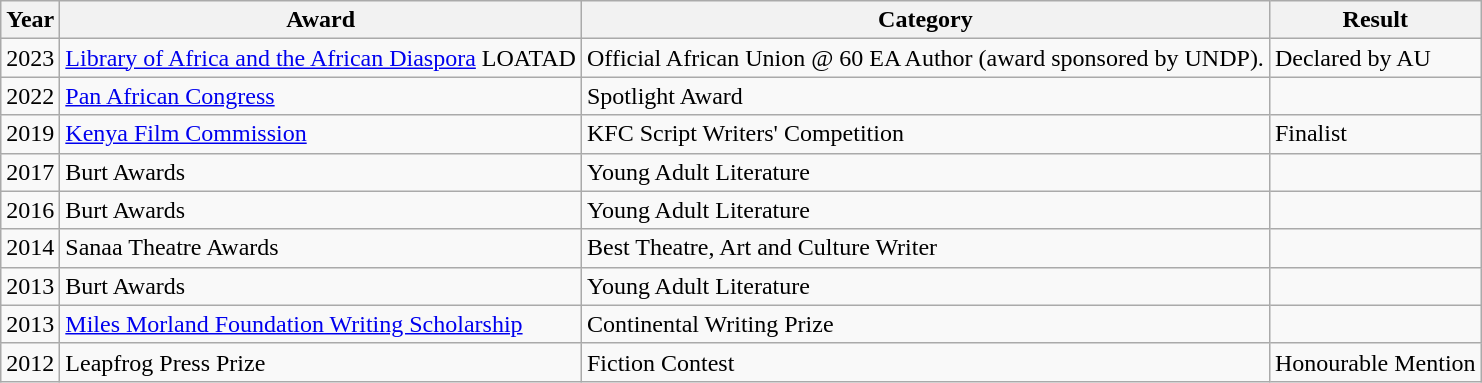<table class="wikitable">
<tr>
<th>Year</th>
<th>Award</th>
<th>Category</th>
<th>Result</th>
</tr>
<tr>
<td>2023</td>
<td><a href='#'>Library of Africa and the African Diaspora</a> LOATAD</td>
<td>Official African Union @ 60 EA Author (award sponsored by UNDP).</td>
<td>Declared by AU</td>
</tr>
<tr>
<td>2022</td>
<td><a href='#'>Pan African Congress</a></td>
<td>Spotlight Award</td>
<td></td>
</tr>
<tr>
<td>2019</td>
<td><a href='#'>Kenya Film Commission</a></td>
<td>KFC Script Writers' Competition</td>
<td>Finalist</td>
</tr>
<tr>
<td>2017</td>
<td>Burt Awards</td>
<td>Young Adult Literature</td>
<td></td>
</tr>
<tr>
<td>2016</td>
<td>Burt Awards</td>
<td>Young Adult Literature</td>
<td></td>
</tr>
<tr>
<td>2014</td>
<td>Sanaa Theatre Awards</td>
<td>Best Theatre, Art and Culture Writer</td>
<td></td>
</tr>
<tr>
<td>2013</td>
<td>Burt Awards</td>
<td>Young Adult Literature</td>
<td></td>
</tr>
<tr>
<td>2013</td>
<td><a href='#'>Miles Morland Foundation Writing Scholarship</a></td>
<td>Continental Writing Prize</td>
<td></td>
</tr>
<tr>
<td>2012</td>
<td>Leapfrog Press Prize</td>
<td>Fiction Contest</td>
<td>Honourable Mention</td>
</tr>
</table>
